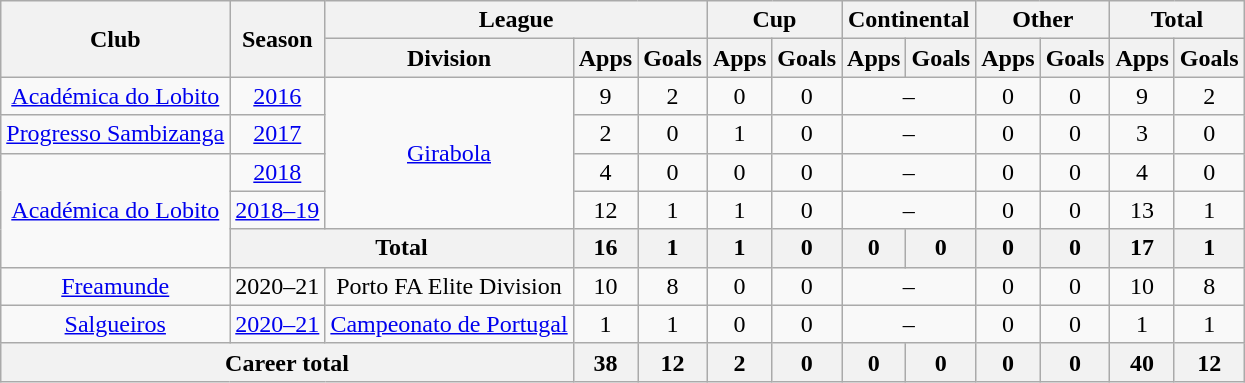<table class="wikitable" style="text-align: center">
<tr>
<th rowspan="2">Club</th>
<th rowspan="2">Season</th>
<th colspan="3">League</th>
<th colspan="2">Cup</th>
<th colspan="2">Continental</th>
<th colspan="2">Other</th>
<th colspan="2">Total</th>
</tr>
<tr>
<th>Division</th>
<th>Apps</th>
<th>Goals</th>
<th>Apps</th>
<th>Goals</th>
<th>Apps</th>
<th>Goals</th>
<th>Apps</th>
<th>Goals</th>
<th>Apps</th>
<th>Goals</th>
</tr>
<tr>
<td><a href='#'>Académica do Lobito</a></td>
<td><a href='#'>2016</a></td>
<td rowspan="4"><a href='#'>Girabola</a></td>
<td>9</td>
<td>2</td>
<td>0</td>
<td>0</td>
<td colspan="2">–</td>
<td>0</td>
<td>0</td>
<td>9</td>
<td>2</td>
</tr>
<tr>
<td><a href='#'>Progresso Sambizanga</a></td>
<td><a href='#'>2017</a></td>
<td>2</td>
<td>0</td>
<td>1</td>
<td>0</td>
<td colspan="2">–</td>
<td>0</td>
<td>0</td>
<td>3</td>
<td>0</td>
</tr>
<tr>
<td rowspan="3"><a href='#'>Académica do Lobito</a></td>
<td><a href='#'>2018</a></td>
<td>4</td>
<td>0</td>
<td>0</td>
<td>0</td>
<td colspan="2">–</td>
<td>0</td>
<td>0</td>
<td>4</td>
<td>0</td>
</tr>
<tr>
<td><a href='#'>2018–19</a></td>
<td>12</td>
<td>1</td>
<td>1</td>
<td>0</td>
<td colspan="2">–</td>
<td>0</td>
<td>0</td>
<td>13</td>
<td>1</td>
</tr>
<tr>
<th colspan="2"><strong>Total</strong></th>
<th>16</th>
<th>1</th>
<th>1</th>
<th>0</th>
<th>0</th>
<th>0</th>
<th>0</th>
<th>0</th>
<th>17</th>
<th>1</th>
</tr>
<tr>
<td><a href='#'>Freamunde</a></td>
<td>2020–21</td>
<td>Porto FA Elite Division</td>
<td>10</td>
<td>8</td>
<td>0</td>
<td>0</td>
<td colspan="2">–</td>
<td>0</td>
<td>0</td>
<td>10</td>
<td>8</td>
</tr>
<tr>
<td><a href='#'>Salgueiros</a></td>
<td><a href='#'>2020–21</a></td>
<td><a href='#'>Campeonato de Portugal</a></td>
<td>1</td>
<td>1</td>
<td>0</td>
<td>0</td>
<td colspan="2">–</td>
<td>0</td>
<td>0</td>
<td>1</td>
<td>1</td>
</tr>
<tr>
<th colspan="3"><strong>Career total</strong></th>
<th>38</th>
<th>12</th>
<th>2</th>
<th>0</th>
<th>0</th>
<th>0</th>
<th>0</th>
<th>0</th>
<th>40</th>
<th>12</th>
</tr>
</table>
